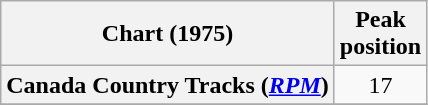<table class="wikitable sortable plainrowheaders" style="text-align:center">
<tr>
<th scope="col">Chart (1975)</th>
<th scope="col">Peak<br>position</th>
</tr>
<tr>
<th scope="row">Canada Country Tracks (<em><a href='#'>RPM</a></em>)</th>
<td align="center">17</td>
</tr>
<tr>
</tr>
</table>
